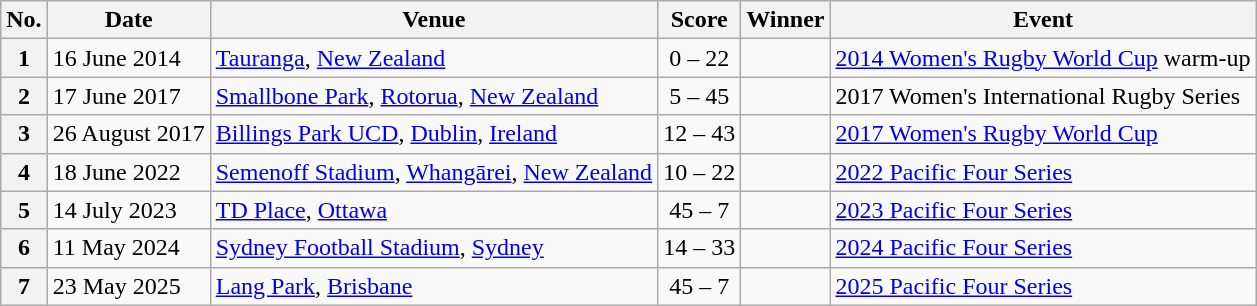<table class="wikitable">
<tr>
<th>No.</th>
<th>Date</th>
<th>Venue</th>
<th>Score</th>
<th>Winner</th>
<th>Event</th>
</tr>
<tr>
<th>1</th>
<td>16 June 2014</td>
<td><a href='#'>Tauranga</a>, <a href='#'>New Zealand</a></td>
<td align="center">0 – 22</td>
<td></td>
<td><a href='#'>2014 Women's Rugby World Cup</a> warm-up</td>
</tr>
<tr>
<th>2</th>
<td>17 June 2017</td>
<td><a href='#'>Smallbone Park</a>, <a href='#'>Rotorua</a>, <a href='#'>New Zealand</a></td>
<td align="center">5 – 45</td>
<td></td>
<td>2017 Women's International Rugby Series</td>
</tr>
<tr>
<th>3</th>
<td>26 August 2017</td>
<td><a href='#'>Billings Park UCD</a>, <a href='#'>Dublin</a>, <a href='#'>Ireland</a></td>
<td align="center">12 – 43</td>
<td></td>
<td><a href='#'>2017 Women's Rugby World Cup</a></td>
</tr>
<tr>
<th>4</th>
<td>18 June 2022</td>
<td><a href='#'>Semenoff Stadium</a>, <a href='#'>Whangārei</a>, <a href='#'>New Zealand</a></td>
<td align="center">10 – 22</td>
<td></td>
<td><a href='#'>2022 Pacific Four Series</a></td>
</tr>
<tr>
<th>5</th>
<td>14 July 2023</td>
<td><a href='#'>TD Place</a>, <a href='#'>Ottawa</a></td>
<td align="center">45 – 7</td>
<td></td>
<td><a href='#'>2023 Pacific Four Series</a></td>
</tr>
<tr>
<th>6</th>
<td>11 May 2024</td>
<td><a href='#'>Sydney Football Stadium</a>, <a href='#'>Sydney</a></td>
<td align="center">14 – 33</td>
<td></td>
<td><a href='#'>2024 Pacific Four Series</a></td>
</tr>
<tr>
<th>7</th>
<td>23 May 2025</td>
<td><a href='#'>Lang Park</a>, <a href='#'>Brisbane</a></td>
<td align="center">45 – 7</td>
<td></td>
<td><a href='#'>2025 Pacific Four Series</a></td>
</tr>
</table>
